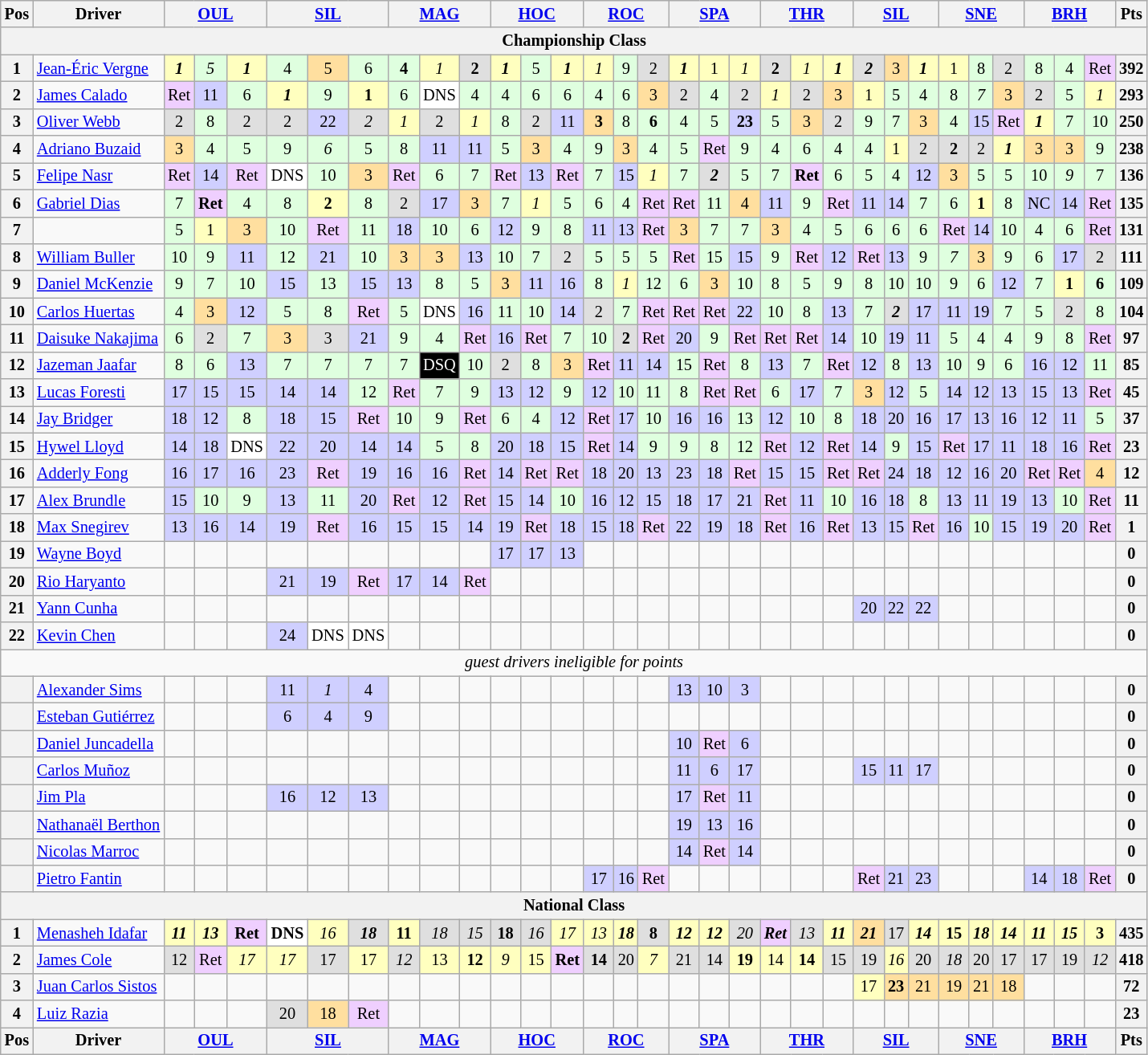<table class="wikitable" style="font-size: 85%; text-align: center;">
<tr valign="top">
<th valign="middle">Pos</th>
<th valign="middle">Driver</th>
<th colspan="3"><a href='#'>OUL</a><br></th>
<th colspan="3"><a href='#'>SIL</a><br></th>
<th colspan="3"><a href='#'>MAG</a><br></th>
<th colspan="3"><a href='#'>HOC</a><br></th>
<th colspan="3"><a href='#'>ROC</a><br></th>
<th colspan="3"><a href='#'>SPA</a><br></th>
<th colspan="3"><a href='#'>THR</a><br></th>
<th colspan="3"><a href='#'>SIL</a><br></th>
<th colspan="3"><a href='#'>SNE</a><br></th>
<th colspan="3"><a href='#'>BRH</a><br></th>
<th valign="middle">Pts</th>
</tr>
<tr>
<th colspan=33>Championship Class</th>
</tr>
<tr>
<th>1</th>
<td align=left> <a href='#'>Jean-Éric Vergne</a></td>
<td style="background:#FFFFBF;"><strong><em>1</em></strong></td>
<td style="background:#DFFFDF;"><em>5</em></td>
<td style="background:#FFFFBF;"><strong><em>1</em></strong></td>
<td style="background:#DFFFDF;">4</td>
<td style="background:#FFDF9F;">5</td>
<td style="background:#DFFFDF;">6</td>
<td style="background:#DFFFDF;"><strong>4</strong></td>
<td style="background:#FFFFBF;"><em>1</em></td>
<td style="background:#DFDFDF;"><strong>2</strong></td>
<td style="background:#FFFFBF;"><strong><em>1</em></strong></td>
<td style="background:#DFFFDF;">5</td>
<td style="background:#FFFFBF;"><strong><em>1</em></strong></td>
<td style="background:#FFFFBF;"><em>1</em></td>
<td style="background:#DFFFDF;">9</td>
<td style="background:#DFDFDF;">2</td>
<td style="background:#FFFFBF;"><strong><em>1</em></strong></td>
<td style="background:#FFFFBF;">1</td>
<td style="background:#FFFFBF;"><em>1</em></td>
<td style="background:#DFDFDF;"><strong>2</strong></td>
<td style="background:#FFFFBF;"><em>1</em></td>
<td style="background:#FFFFBF;"><strong><em>1</em></strong></td>
<td style="background:#DFDFDF;"><strong><em>2</em></strong></td>
<td style="background:#FFDF9F;">3</td>
<td style="background:#FFFFBF;"><strong><em>1</em></strong></td>
<td style="background:#FFFFBF;">1</td>
<td style="background:#DFFFDF;">8</td>
<td style="background:#DFDFDF;">2</td>
<td style="background:#DFFFDF;">8</td>
<td style="background:#DFFFDF;">4</td>
<td style="background:#EFCFFF;">Ret</td>
<th>392</th>
</tr>
<tr>
<th>2</th>
<td align=left> <a href='#'>James Calado</a></td>
<td style="background:#EFCFFF;">Ret</td>
<td style="background:#CFCFFF;">11</td>
<td style="background:#DFFFDF;">6</td>
<td style="background:#FFFFBF;"><strong><em>1</em></strong></td>
<td style="background:#DFFFDF;">9</td>
<td style="background:#FFFFBF;"><strong>1</strong></td>
<td style="background:#DFFFDF;">6</td>
<td style="background:#FFFFFF;">DNS</td>
<td style="background:#DFFFDF;">4</td>
<td style="background:#DFFFDF;">4</td>
<td style="background:#DFFFDF;">6</td>
<td style="background:#DFFFDF;">6</td>
<td style="background:#DFFFDF;">4</td>
<td style="background:#DFFFDF;">6</td>
<td style="background:#FFDF9F;">3</td>
<td style="background:#DFDFDF;">2</td>
<td style="background:#DFFFDF;">4</td>
<td style="background:#DFDFDF;">2</td>
<td style="background:#FFFFBF;"><em>1</em></td>
<td style="background:#DFDFDF;">2</td>
<td style="background:#FFDF9F;">3</td>
<td style="background:#FFFFBF;">1</td>
<td style="background:#DFFFDF;">5</td>
<td style="background:#DFFFDF;">4</td>
<td style="background:#DFFFDF;">8</td>
<td style="background:#DFFFDF;"><em>7</em></td>
<td style="background:#FFDF9F;">3</td>
<td style="background:#DFDFDF;">2</td>
<td style="background:#DFFFDF;">5</td>
<td style="background:#FFFFBF;"><em>1</em></td>
<th>293</th>
</tr>
<tr>
<th>3</th>
<td align=left> <a href='#'>Oliver Webb</a></td>
<td style="background:#DFDFDF;">2</td>
<td style="background:#DFFFDF;">8</td>
<td style="background:#DFDFDF;">2</td>
<td style="background:#DFDFDF;">2</td>
<td style="background:#CFCFFF;">22</td>
<td style="background:#DFDFDF;"><em>2</em></td>
<td style="background:#FFFFBF;"><em>1</em></td>
<td style="background:#DFDFDF;">2</td>
<td style="background:#FFFFBF;"><em>1</em></td>
<td style="background:#DFFFDF;">8</td>
<td style="background:#DFDFDF;">2</td>
<td style="background:#CFCFFF;">11</td>
<td style="background:#FFDF9F;"><strong>3</strong></td>
<td style="background:#DFFFDF;">8</td>
<td style="background:#DFFFDF;"><strong>6</strong></td>
<td style="background:#DFFFDF;">4</td>
<td style="background:#DFFFDF;">5</td>
<td style="background:#CFCFFF;"><strong>23</strong></td>
<td style="background:#DFFFDF;">5</td>
<td style="background:#FFDF9F;">3</td>
<td style="background:#DFDFDF;">2</td>
<td style="background:#DFFFDF;">9</td>
<td style="background:#DFFFDF;">7</td>
<td style="background:#FFDF9F;">3</td>
<td style="background:#DFFFDF;">4</td>
<td style="background:#CFCFFF;">15</td>
<td style="background:#EFCFFF;">Ret</td>
<td style="background:#FFFFBF;"><strong><em>1</em></strong></td>
<td style="background:#DFFFDF;">7</td>
<td style="background:#DFFFDF;">10</td>
<th>250</th>
</tr>
<tr>
<th>4</th>
<td align=left> <a href='#'>Adriano Buzaid</a></td>
<td style="background:#FFDF9F;">3</td>
<td style="background:#DFFFDF;">4</td>
<td style="background:#DFFFDF;">5</td>
<td style="background:#DFFFDF;">9</td>
<td style="background:#DFFFDF;"><em>6</em></td>
<td style="background:#DFFFDF;">5</td>
<td style="background:#DFFFDF;">8</td>
<td style="background:#CFCFFF;">11</td>
<td style="background:#CFCFFF;">11</td>
<td style="background:#DFFFDF;">5</td>
<td style="background:#FFDF9F;">3</td>
<td style="background:#DFFFDF;">4</td>
<td style="background:#DFFFDF;">9</td>
<td style="background:#FFDF9F;">3</td>
<td style="background:#DFFFDF;">4</td>
<td style="background:#DFFFDF;">5</td>
<td style="background:#EFCFFF;">Ret</td>
<td style="background:#DFFFDF;">9</td>
<td style="background:#DFFFDF;">4</td>
<td style="background:#DFFFDF;">6</td>
<td style="background:#DFFFDF;">4</td>
<td style="background:#DFFFDF;">4</td>
<td style="background:#FFFFBF;">1</td>
<td style="background:#DFDFDF;">2</td>
<td style="background:#DFDFDF;"><strong>2</strong></td>
<td style="background:#DFDFDF;">2</td>
<td style="background:#FFFFBF;"><strong><em>1</em></strong></td>
<td style="background:#FFDF9F;">3</td>
<td style="background:#FFDF9F;">3</td>
<td style="background:#DFFFDF;">9</td>
<th>238</th>
</tr>
<tr>
<th>5</th>
<td align=left> <a href='#'>Felipe Nasr</a></td>
<td style="background:#EFCFFF;">Ret</td>
<td style="background:#CFCFFF;">14</td>
<td style="background:#EFCFFF;">Ret</td>
<td style="background:#FFFFFF;">DNS</td>
<td style="background:#DFFFDF;">10</td>
<td style="background:#FFDF9F;">3</td>
<td style="background:#EFCFFF;">Ret</td>
<td style="background:#DFFFDF;">6</td>
<td style="background:#DFFFDF;">7</td>
<td style="background:#EFCFFF;">Ret</td>
<td style="background:#CFCFFF;">13</td>
<td style="background:#EFCFFF;">Ret</td>
<td style="background:#DFFFDF;">7</td>
<td style="background:#CFCFFF;">15</td>
<td style="background:#FFFFBF;"><em>1</em></td>
<td style="background:#DFFFDF;">7</td>
<td style="background:#DFDFDF;"><strong><em>2</em></strong></td>
<td style="background:#DFFFDF;">5</td>
<td style="background:#DFFFDF;">7</td>
<td style="background:#EFCFFF;"><strong>Ret</strong></td>
<td style="background:#DFFFDF;">6</td>
<td style="background:#DFFFDF;">5</td>
<td style="background:#DFFFDF;">4</td>
<td style="background:#CFCFFF;">12</td>
<td style="background:#FFDF9F;">3</td>
<td style="background:#DFFFDF;">5</td>
<td style="background:#DFFFDF;">5</td>
<td style="background:#DFFFDF;">10</td>
<td style="background:#DFFFDF;"><em>9</em></td>
<td style="background:#DFFFDF;">7</td>
<th>136</th>
</tr>
<tr>
<th>6</th>
<td align=left> <a href='#'>Gabriel Dias</a></td>
<td style="background:#DFFFDF;">7</td>
<td style="background:#EFCFFF;"><strong>Ret</strong></td>
<td style="background:#DFFFDF;">4</td>
<td style="background:#DFFFDF;">8</td>
<td style="background:#FFFFBF;"><strong>2</strong></td>
<td style="background:#DFFFDF;">8</td>
<td style="background:#DFDFDF;">2</td>
<td style="background:#CFCFFF;">17</td>
<td style="background:#FFDF9F;">3</td>
<td style="background:#DFFFDF;">7</td>
<td style="background:#FFFFBF;"><em>1</em></td>
<td style="background:#DFFFDF;">5</td>
<td style="background:#DFFFDF;">6</td>
<td style="background:#DFFFDF;">4</td>
<td style="background:#EFCFFF;">Ret</td>
<td style="background:#EFCFFF;">Ret</td>
<td style="background:#DFFFDF;">11</td>
<td style="background:#FFDF9F;">4</td>
<td style="background:#CFCFFF;">11</td>
<td style="background:#DFFFDF;">9</td>
<td style="background:#EFCFFF;">Ret</td>
<td style="background:#CFCFFF;">11</td>
<td style="background:#CFCFFF;">14</td>
<td style="background:#DFFFDF;">7</td>
<td style="background:#DFFFDF;">6</td>
<td style="background:#FFFFBF;"><strong>1</strong></td>
<td style="background:#DFFFDF;">8</td>
<td style="background:#CFCFFF;">NC</td>
<td style="background:#CFCFFF;">14</td>
<td style="background:#EFCFFF;">Ret</td>
<th>135</th>
</tr>
<tr>
<th>7</th>
<td align=left></td>
<td style="background:#DFFFDF;">5</td>
<td style="background:#FFFFBF;">1</td>
<td style="background:#FFDF9F;">3</td>
<td style="background:#DFFFDF;">10</td>
<td style="background:#EFCFFF;">Ret</td>
<td style="background:#DFFFDF;">11</td>
<td style="background:#CFCFFF;">18</td>
<td style="background:#DFFFDF;">10</td>
<td style="background:#DFFFDF;">6</td>
<td style="background:#CFCFFF;">12</td>
<td style="background:#DFFFDF;">9</td>
<td style="background:#DFFFDF;">8</td>
<td style="background:#CFCFFF;">11</td>
<td style="background:#CFCFFF;">13</td>
<td style="background:#EFCFFF;">Ret</td>
<td style="background:#FFDF9F;">3</td>
<td style="background:#DFFFDF;">7</td>
<td style="background:#DFFFDF;">7</td>
<td style="background:#FFDF9F;">3</td>
<td style="background:#DFFFDF;">4</td>
<td style="background:#DFFFDF;">5</td>
<td style="background:#DFFFDF;">6</td>
<td style="background:#DFFFDF;">6</td>
<td style="background:#DFFFDF;">6</td>
<td style="background:#EFCFFF;">Ret</td>
<td style="background:#CFCFFF;">14</td>
<td style="background:#DFFFDF;">10</td>
<td style="background:#DFFFDF;">4</td>
<td style="background:#DFFFDF;">6</td>
<td style="background:#EFCFFF;">Ret</td>
<th>131</th>
</tr>
<tr>
<th>8</th>
<td align=left> <a href='#'>William Buller</a></td>
<td style="background:#DFFFDF;">10</td>
<td style="background:#DFFFDF;">9</td>
<td style="background:#CFCFFF;">11</td>
<td style="background:#DFFFDF;">12</td>
<td style="background:#CFCFFF;">21</td>
<td style="background:#DFFFDF;">10</td>
<td style="background:#FFDF9F;">3</td>
<td style="background:#FFDF9F;">3</td>
<td style="background:#CFCFFF;">13</td>
<td style="background:#DFFFDF;">10</td>
<td style="background:#DFFFDF;">7</td>
<td style="background:#DFDFDF;">2</td>
<td style="background:#DFFFDF;">5</td>
<td style="background:#DFFFDF;">5</td>
<td style="background:#DFFFDF;">5</td>
<td style="background:#EFCFFF;">Ret</td>
<td style="background:#DFFFDF;">15</td>
<td style="background:#CFCFFF;">15</td>
<td style="background:#DFFFDF;">9</td>
<td style="background:#EFCFFF;">Ret</td>
<td style="background:#CFCFFF;">12</td>
<td style="background:#EFCFFF;">Ret</td>
<td style="background:#CFCFFF;">13</td>
<td style="background:#DFFFDF;">9</td>
<td style="background:#DFFFDF;"><em>7</em></td>
<td style="background:#FFDF9F;">3</td>
<td style="background:#DFFFDF;">9</td>
<td style="background:#DFFFDF;">6</td>
<td style="background:#CFCFFF;">17</td>
<td style="background:#DFDFDF;">2</td>
<th>111</th>
</tr>
<tr>
<th>9</th>
<td align=left> <a href='#'>Daniel McKenzie</a></td>
<td style="background:#DFFFDF;">9</td>
<td style="background:#DFFFDF;">7</td>
<td style="background:#DFFFDF;">10</td>
<td style="background:#CFCFFF;">15</td>
<td style="background:#DFFFDF;">13</td>
<td style="background:#CFCFFF;">15</td>
<td style="background:#CFCFFF;">13</td>
<td style="background:#DFFFDF;">8</td>
<td style="background:#DFFFDF;">5</td>
<td style="background:#FFDF9F;">3</td>
<td style="background:#CFCFFF;">11</td>
<td style="background:#CFCFFF;">16</td>
<td style="background:#DFFFDF;">8</td>
<td style="background:#FFFFBF;"><em>1</em></td>
<td style="background:#DFFFDF;">12</td>
<td style="background:#DFFFDF;">6</td>
<td style="background:#FFDF9F;">3</td>
<td style="background:#DFFFDF;">10</td>
<td style="background:#DFFFDF;">8</td>
<td style="background:#DFFFDF;">5</td>
<td style="background:#DFFFDF;">9</td>
<td style="background:#DFFFDF;">8</td>
<td style="background:#DFFFDF;">10</td>
<td style="background:#DFFFDF;">10</td>
<td style="background:#DFFFDF;">9</td>
<td style="background:#DFFFDF;">6</td>
<td style="background:#CFCFFF;">12</td>
<td style="background:#DFFFDF;">7</td>
<td style="background:#FFFFBF;"><strong>1</strong></td>
<td style="background:#DFFFDF;"><strong>6</strong></td>
<th>109</th>
</tr>
<tr>
<th>10</th>
<td align=left> <a href='#'>Carlos Huertas</a></td>
<td style="background:#DFFFDF;">4</td>
<td style="background:#FFDF9F;">3</td>
<td style="background:#CFCFFF;">12</td>
<td style="background:#DFFFDF;">5</td>
<td style="background:#DFFFDF;">8</td>
<td style="background:#EFCFFF;">Ret</td>
<td style="background:#DFFFDF;">5</td>
<td style="background:#FFFFFF;">DNS</td>
<td style="background:#CFCFFF;">16</td>
<td style="background:#DFFFDF;">11</td>
<td style="background:#DFFFDF;">10</td>
<td style="background:#CFCFFF;">14</td>
<td style="background:#DFDFDF;">2</td>
<td style="background:#DFFFDF;">7</td>
<td style="background:#EFCFFF;">Ret</td>
<td style="background:#EFCFFF;">Ret</td>
<td style="background:#EFCFFF;">Ret</td>
<td style="background:#CFCFFF;">22</td>
<td style="background:#DFFFDF;">10</td>
<td style="background:#DFFFDF;">8</td>
<td style="background:#CFCFFF;">13</td>
<td style="background:#DFFFDF;">7</td>
<td style="background:#DFDFDF;"><strong><em>2</em></strong></td>
<td style="background:#CFCFFF;">17</td>
<td style="background:#CFCFFF;">11</td>
<td style="background:#CFCFFF;">19</td>
<td style="background:#DFFFDF;">7</td>
<td style="background:#DFFFDF;">5</td>
<td style="background:#DFDFDF;">2</td>
<td style="background:#DFFFDF;">8</td>
<th>104</th>
</tr>
<tr>
<th>11</th>
<td align=left> <a href='#'>Daisuke Nakajima</a></td>
<td style="background:#DFFFDF;">6</td>
<td style="background:#DFDFDF;">2</td>
<td style="background:#DFFFDF;">7</td>
<td style="background:#FFDF9F;">3</td>
<td style="background:#DFDFDF;">3</td>
<td style="background:#CFCFFF;">21</td>
<td style="background:#DFFFDF;">9</td>
<td style="background:#DFFFDF;">4</td>
<td style="background:#EFCFFF;">Ret</td>
<td style="background:#CFCFFF;">16</td>
<td style="background:#EFCFFF;">Ret</td>
<td style="background:#DFFFDF;">7</td>
<td style="background:#DFFFDF;">10</td>
<td style="background:#DFDFDF;"><strong>2</strong></td>
<td style="background:#EFCFFF;">Ret</td>
<td style="background:#CFCFFF;">20</td>
<td style="background:#DFFFDF;">9</td>
<td style="background:#EFCFFF;">Ret</td>
<td style="background:#EFCFFF;">Ret</td>
<td style="background:#EFCFFF;">Ret</td>
<td style="background:#CFCFFF;">14</td>
<td style="background:#DFFFDF;">10</td>
<td style="background:#CFCFFF;">19</td>
<td style="background:#CFCFFF;">11</td>
<td style="background:#DFFFDF;">5</td>
<td style="background:#DFFFDF;">4</td>
<td style="background:#DFFFDF;">4</td>
<td style="background:#DFFFDF;">9</td>
<td style="background:#DFFFDF;">8</td>
<td style="background:#EFCFFF;">Ret</td>
<th>97</th>
</tr>
<tr>
<th>12</th>
<td align=left> <a href='#'>Jazeman Jaafar</a></td>
<td style="background:#DFFFDF;">8</td>
<td style="background:#DFFFDF;">6</td>
<td style="background:#CFCFFF;">13</td>
<td style="background:#DFFFDF;">7</td>
<td style="background:#DFFFDF;">7</td>
<td style="background:#DFFFDF;">7</td>
<td style="background:#DFFFDF;">7</td>
<td style="background:black; color:white;">DSQ</td>
<td style="background:#DFFFDF;">10</td>
<td style="background:#DFDFDF;">2</td>
<td style="background:#DFFFDF;">8</td>
<td style="background:#FFDF9F;">3</td>
<td style="background:#EFCFFF;">Ret</td>
<td style="background:#CFCFFF;">11</td>
<td style="background:#CFCFFF;">14</td>
<td style="background:#DFFFDF;">15</td>
<td style="background:#EFCFFF;">Ret</td>
<td style="background:#DFFFDF;">8</td>
<td style="background:#CFCFFF;">13</td>
<td style="background:#DFFFDF;">7</td>
<td style="background:#EFCFFF;">Ret</td>
<td style="background:#CFCFFF;">12</td>
<td style="background:#DFFFDF;">8</td>
<td style="background:#CFCFFF;">13</td>
<td style="background:#DFFFDF;">10</td>
<td style="background:#DFFFDF;">9</td>
<td style="background:#DFFFDF;">6</td>
<td style="background:#CFCFFF;">16</td>
<td style="background:#CFCFFF;">12</td>
<td style="background:#DFFFDF;">11</td>
<th>85</th>
</tr>
<tr>
<th>13</th>
<td align=left> <a href='#'>Lucas Foresti</a></td>
<td style="background:#CFCFFF;">17</td>
<td style="background:#CFCFFF;">15</td>
<td style="background:#CFCFFF;">15</td>
<td style="background:#CFCFFF;">14</td>
<td style="background:#CFCFFF;">14</td>
<td style="background:#DFFFDF;">12</td>
<td style="background:#EFCFFF;">Ret</td>
<td style="background:#DFFFDF;">7</td>
<td style="background:#DFFFDF;">9</td>
<td style="background:#CFCFFF;">13</td>
<td style="background:#CFCFFF;">12</td>
<td style="background:#DFFFDF;">9</td>
<td style="background:#CFCFFF;">12</td>
<td style="background:#DFFFDF;">10</td>
<td style="background:#DFFFDF;">11</td>
<td style="background:#DFFFDF;">8</td>
<td style="background:#EFCFFF;">Ret</td>
<td style="background:#EFCFFF;">Ret</td>
<td style="background:#DFFFDF;">6</td>
<td style="background:#CFCFFF;">17</td>
<td style="background:#DFFFDF;">7</td>
<td style="background:#FFDF9F;">3</td>
<td style="background:#CFCFFF;">12</td>
<td style="background:#DFFFDF;">5</td>
<td style="background:#CFCFFF;">14</td>
<td style="background:#CFCFFF;">12</td>
<td style="background:#CFCFFF;">13</td>
<td style="background:#CFCFFF;">15</td>
<td style="background:#CFCFFF;">13</td>
<td style="background:#EFCFFF;">Ret</td>
<th>45</th>
</tr>
<tr>
<th>14</th>
<td align=left> <a href='#'>Jay Bridger</a></td>
<td style="background:#CFCFFF;">18</td>
<td style="background:#CFCFFF;">12</td>
<td style="background:#DFFFDF;">8</td>
<td style="background:#CFCFFF;">18</td>
<td style="background:#CFCFFF;">15</td>
<td style="background:#EFCFFF;">Ret</td>
<td style="background:#DFFFDF;">10</td>
<td style="background:#DFFFDF;">9</td>
<td style="background:#EFCFFF;">Ret</td>
<td style="background:#DFFFDF;">6</td>
<td style="background:#DFFFDF;">4</td>
<td style="background:#CFCFFF;">12</td>
<td style="background:#EFCFFF;">Ret</td>
<td style="background:#CFCFFF;">17</td>
<td style="background:#DFFFDF;">10</td>
<td style="background:#CFCFFF;">16</td>
<td style="background:#CFCFFF;">16</td>
<td style="background:#DFFFDF;">13</td>
<td style="background:#CFCFFF;">12</td>
<td style="background:#DFFFDF;">10</td>
<td style="background:#DFFFDF;">8</td>
<td style="background:#CFCFFF;">18</td>
<td style="background:#CFCFFF;">20</td>
<td style="background:#CFCFFF;">16</td>
<td style="background:#CFCFFF;">17</td>
<td style="background:#CFCFFF;">13</td>
<td style="background:#CFCFFF;">16</td>
<td style="background:#CFCFFF;">12</td>
<td style="background:#CFCFFF;">11</td>
<td style="background:#DFFFDF;">5</td>
<th>37</th>
</tr>
<tr>
<th>15</th>
<td align=left> <a href='#'>Hywel Lloyd</a></td>
<td style="background:#CFCFFF;">14</td>
<td style="background:#CFCFFF;">18</td>
<td style="background:#FFFFFF;">DNS</td>
<td style="background:#CFCFFF;">22</td>
<td style="background:#CFCFFF;">20</td>
<td style="background:#CFCFFF;">14</td>
<td style="background:#CFCFFF;">14</td>
<td style="background:#DFFFDF;">5</td>
<td style="background:#DFFFDF;">8</td>
<td style="background:#CFCFFF;">20</td>
<td style="background:#CFCFFF;">18</td>
<td style="background:#CFCFFF;">15</td>
<td style="background:#EFCFFF;">Ret</td>
<td style="background:#CFCFFF;">14</td>
<td style="background:#DFFFDF;">9</td>
<td style="background:#DFFFDF;">9</td>
<td style="background:#DFFFDF;">8</td>
<td style="background:#DFFFDF;">12</td>
<td style="background:#EFCFFF;">Ret</td>
<td style="background:#CFCFFF;">12</td>
<td style="background:#EFCFFF;">Ret</td>
<td style="background:#CFCFFF;">14</td>
<td style="background:#DFFFDF;">9</td>
<td style="background:#CFCFFF;">15</td>
<td style="background:#EFCFFF;">Ret</td>
<td style="background:#CFCFFF;">17</td>
<td style="background:#CFCFFF;">11</td>
<td style="background:#CFCFFF;">18</td>
<td style="background:#CFCFFF;">16</td>
<td style="background:#EFCFFF;">Ret</td>
<th>23</th>
</tr>
<tr>
<th>16</th>
<td align=left> <a href='#'>Adderly Fong</a></td>
<td style="background:#CFCFFF;">16</td>
<td style="background:#CFCFFF;">17</td>
<td style="background:#CFCFFF;">16</td>
<td style="background:#CFCFFF;">23</td>
<td style="background:#EFCFFF;">Ret</td>
<td style="background:#CFCFFF;">19</td>
<td style="background:#CFCFFF;">16</td>
<td style="background:#CFCFFF;">16</td>
<td style="background:#EFCFFF;">Ret</td>
<td style="background:#CFCFFF;">14</td>
<td style="background:#EFCFFF;">Ret</td>
<td style="background:#EFCFFF;">Ret</td>
<td style="background:#CFCFFF;">18</td>
<td style="background:#CFCFFF;">20</td>
<td style="background:#CFCFFF;">13</td>
<td style="background:#CFCFFF;">23</td>
<td style="background:#CFCFFF;">18</td>
<td style="background:#EFCFFF;">Ret</td>
<td style="background:#CFCFFF;">15</td>
<td style="background:#CFCFFF;">15</td>
<td style="background:#EFCFFF;">Ret</td>
<td style="background:#EFCFFF;">Ret</td>
<td style="background:#CFCFFF;">24</td>
<td style="background:#CFCFFF;">18</td>
<td style="background:#CFCFFF;">12</td>
<td style="background:#CFCFFF;">16</td>
<td style="background:#CFCFFF;">20</td>
<td style="background:#EFCFFF;">Ret</td>
<td style="background:#EFCFFF;">Ret</td>
<td style="background:#FFDF9F;">4</td>
<th>12</th>
</tr>
<tr>
<th>17</th>
<td align=left> <a href='#'>Alex Brundle</a></td>
<td style="background:#CFCFFF;">15</td>
<td style="background:#DFFFDF;">10</td>
<td style="background:#DFFFDF;">9</td>
<td style="background:#CFCFFF;">13</td>
<td style="background:#DFFFDF;">11</td>
<td style="background:#CFCFFF;">20</td>
<td style="background:#EFCFFF;">Ret</td>
<td style="background:#CFCFFF;">12</td>
<td style="background:#EFCFFF;">Ret</td>
<td style="background:#CFCFFF;">15</td>
<td style="background:#CFCFFF;">14</td>
<td style="background:#DFFFDF;">10</td>
<td style="background:#CFCFFF;">16</td>
<td style="background:#CFCFFF;">12</td>
<td style="background:#CFCFFF;">15</td>
<td style="background:#CFCFFF;">18</td>
<td style="background:#CFCFFF;">17</td>
<td style="background:#CFCFFF;">21</td>
<td style="background:#EFCFFF;">Ret</td>
<td style="background:#CFCFFF;">11</td>
<td style="background:#DFFFDF;">10</td>
<td style="background:#CFCFFF;">16</td>
<td style="background:#CFCFFF;">18</td>
<td style="background:#DFFFDF;">8</td>
<td style="background:#CFCFFF;">13</td>
<td style="background:#CFCFFF;">11</td>
<td style="background:#CFCFFF;">19</td>
<td style="background:#CFCFFF;">13</td>
<td style="background:#DFFFDF;">10</td>
<td style="background:#EFCFFF;">Ret</td>
<th>11</th>
</tr>
<tr>
<th>18</th>
<td align=left> <a href='#'>Max Snegirev</a></td>
<td style="background:#CFCFFF;">13</td>
<td style="background:#CFCFFF;">16</td>
<td style="background:#CFCFFF;">14</td>
<td style="background:#CFCFFF;">19</td>
<td style="background:#EFCFFF;">Ret</td>
<td style="background:#CFCFFF;">16</td>
<td style="background:#CFCFFF;">15</td>
<td style="background:#CFCFFF;">15</td>
<td style="background:#CFCFFF;">14</td>
<td style="background:#CFCFFF;">19</td>
<td style="background:#EFCFFF;">Ret</td>
<td style="background:#CFCFFF;">18</td>
<td style="background:#CFCFFF;">15</td>
<td style="background:#CFCFFF;">18</td>
<td style="background:#EFCFFF;">Ret</td>
<td style="background:#CFCFFF;">22</td>
<td style="background:#CFCFFF;">19</td>
<td style="background:#CFCFFF;">18</td>
<td style="background:#EFCFFF;">Ret</td>
<td style="background:#CFCFFF;">16</td>
<td style="background:#EFCFFF;">Ret</td>
<td style="background:#CFCFFF;">13</td>
<td style="background:#CFCFFF;">15</td>
<td style="background:#EFCFFF;">Ret</td>
<td style="background:#CFCFFF;">16</td>
<td style="background:#DFFFDF;">10</td>
<td style="background:#CFCFFF;">15</td>
<td style="background:#CFCFFF;">19</td>
<td style="background:#CFCFFF;">20</td>
<td style="background:#EFCFFF;">Ret</td>
<th>1</th>
</tr>
<tr>
<th>19</th>
<td align=left> <a href='#'>Wayne Boyd</a></td>
<td></td>
<td></td>
<td></td>
<td></td>
<td></td>
<td></td>
<td></td>
<td></td>
<td></td>
<td style="background:#CFCFFF;">17</td>
<td style="background:#CFCFFF;">17</td>
<td style="background:#CFCFFF;">13</td>
<td></td>
<td></td>
<td></td>
<td></td>
<td></td>
<td></td>
<td></td>
<td></td>
<td></td>
<td></td>
<td></td>
<td></td>
<td></td>
<td></td>
<td></td>
<td></td>
<td></td>
<td></td>
<th>0</th>
</tr>
<tr>
<th>20</th>
<td align=left> <a href='#'>Rio Haryanto</a></td>
<td></td>
<td></td>
<td></td>
<td style="background:#CFCFFF;">21</td>
<td style="background:#CFCFFF;">19</td>
<td style="background:#EFCFFF;">Ret</td>
<td style="background:#CFCFFF;">17</td>
<td style="background:#CFCFFF;">14</td>
<td style="background:#EFCFFF;">Ret</td>
<td></td>
<td></td>
<td></td>
<td></td>
<td></td>
<td></td>
<td></td>
<td></td>
<td></td>
<td></td>
<td></td>
<td></td>
<td></td>
<td></td>
<td></td>
<td></td>
<td></td>
<td></td>
<td></td>
<td></td>
<td></td>
<th>0</th>
</tr>
<tr>
<th>21</th>
<td align=left> <a href='#'>Yann Cunha</a></td>
<td></td>
<td></td>
<td></td>
<td></td>
<td></td>
<td></td>
<td></td>
<td></td>
<td></td>
<td></td>
<td></td>
<td></td>
<td></td>
<td></td>
<td></td>
<td></td>
<td></td>
<td></td>
<td></td>
<td></td>
<td></td>
<td style="background:#CFCFFF;">20</td>
<td style="background:#CFCFFF;">22</td>
<td style="background:#CFCFFF;">22</td>
<td></td>
<td></td>
<td></td>
<td></td>
<td></td>
<td></td>
<th>0</th>
</tr>
<tr>
<th>22</th>
<td align=left> <a href='#'>Kevin Chen</a></td>
<td></td>
<td></td>
<td></td>
<td style="background:#CFCFFF;">24</td>
<td style="background:#FFFFFF;">DNS</td>
<td style="background:#FFFFFF;">DNS</td>
<td></td>
<td></td>
<td></td>
<td></td>
<td></td>
<td></td>
<td></td>
<td></td>
<td></td>
<td></td>
<td></td>
<td></td>
<td></td>
<td></td>
<td></td>
<td></td>
<td></td>
<td></td>
<td></td>
<td></td>
<td></td>
<td></td>
<td></td>
<td></td>
<th>0</th>
</tr>
<tr>
<td colspan=33 align=center><em>guest drivers ineligible for points</em></td>
</tr>
<tr>
<th></th>
<td align=left> <a href='#'>Alexander Sims</a></td>
<td></td>
<td></td>
<td></td>
<td style="background:#CFCFFF;">11</td>
<td style="background:#CFCFFF;"><em>1</em></td>
<td style="background:#CFCFFF;">4</td>
<td></td>
<td></td>
<td></td>
<td></td>
<td></td>
<td></td>
<td></td>
<td></td>
<td></td>
<td style="background:#CFCFFF;">13</td>
<td style="background:#CFCFFF;">10</td>
<td style="background:#CFCFFF;">3</td>
<td></td>
<td></td>
<td></td>
<td></td>
<td></td>
<td></td>
<td></td>
<td></td>
<td></td>
<td></td>
<td></td>
<td></td>
<th>0</th>
</tr>
<tr>
<th></th>
<td align=left> <a href='#'>Esteban Gutiérrez</a></td>
<td></td>
<td></td>
<td></td>
<td style="background:#CFCFFF;">6</td>
<td style="background:#CFCFFF;">4</td>
<td style="background:#CFCFFF;">9</td>
<td></td>
<td></td>
<td></td>
<td></td>
<td></td>
<td></td>
<td></td>
<td></td>
<td></td>
<td></td>
<td></td>
<td></td>
<td></td>
<td></td>
<td></td>
<td></td>
<td></td>
<td></td>
<td></td>
<td></td>
<td></td>
<td></td>
<td></td>
<td></td>
<th>0</th>
</tr>
<tr>
<th></th>
<td align=left> <a href='#'>Daniel Juncadella</a></td>
<td></td>
<td></td>
<td></td>
<td></td>
<td></td>
<td></td>
<td></td>
<td></td>
<td></td>
<td></td>
<td></td>
<td></td>
<td></td>
<td></td>
<td></td>
<td style="background:#CFCFFF;">10</td>
<td style="background:#EFCFFF;">Ret</td>
<td style="background:#CFCFFF;">6</td>
<td></td>
<td></td>
<td></td>
<td></td>
<td></td>
<td></td>
<td></td>
<td></td>
<td></td>
<td></td>
<td></td>
<td></td>
<th>0</th>
</tr>
<tr>
<th></th>
<td align=left> <a href='#'>Carlos Muñoz</a></td>
<td></td>
<td></td>
<td></td>
<td></td>
<td></td>
<td></td>
<td></td>
<td></td>
<td></td>
<td></td>
<td></td>
<td></td>
<td></td>
<td></td>
<td></td>
<td style="background:#CFCFFF;">11</td>
<td style="background:#CFCFFF;">6</td>
<td style="background:#CFCFFF;">17</td>
<td></td>
<td></td>
<td></td>
<td style="background:#CFCFFF;">15</td>
<td style="background:#CFCFFF;">11</td>
<td style="background:#CFCFFF;">17</td>
<td></td>
<td></td>
<td></td>
<td></td>
<td></td>
<td></td>
<th>0</th>
</tr>
<tr>
<th></th>
<td align=left> <a href='#'>Jim Pla</a></td>
<td></td>
<td></td>
<td></td>
<td style="background:#CFCFFF;">16</td>
<td style="background:#CFCFFF;">12</td>
<td style="background:#CFCFFF;">13</td>
<td></td>
<td></td>
<td></td>
<td></td>
<td></td>
<td></td>
<td></td>
<td></td>
<td></td>
<td style="background:#CFCFFF;">17</td>
<td style="background:#EFCFFF;">Ret</td>
<td style="background:#CFCFFF;">11</td>
<td></td>
<td></td>
<td></td>
<td></td>
<td></td>
<td></td>
<td></td>
<td></td>
<td></td>
<td></td>
<td></td>
<td></td>
<th>0</th>
</tr>
<tr>
<th></th>
<td align=left> <a href='#'>Nathanaël Berthon</a></td>
<td></td>
<td></td>
<td></td>
<td></td>
<td></td>
<td></td>
<td></td>
<td></td>
<td></td>
<td></td>
<td></td>
<td></td>
<td></td>
<td></td>
<td></td>
<td style="background:#CFCFFF;">19</td>
<td style="background:#CFCFFF;">13</td>
<td style="background:#CFCFFF;">16</td>
<td></td>
<td></td>
<td></td>
<td></td>
<td></td>
<td></td>
<td></td>
<td></td>
<td></td>
<td></td>
<td></td>
<td></td>
<th>0</th>
</tr>
<tr>
<th></th>
<td align=left> <a href='#'>Nicolas Marroc</a></td>
<td></td>
<td></td>
<td></td>
<td></td>
<td></td>
<td></td>
<td></td>
<td></td>
<td></td>
<td></td>
<td></td>
<td></td>
<td></td>
<td></td>
<td></td>
<td style="background:#CFCFFF;">14</td>
<td style="background:#EFCFFF;">Ret</td>
<td style="background:#CFCFFF;">14</td>
<td></td>
<td></td>
<td></td>
<td></td>
<td></td>
<td></td>
<td></td>
<td></td>
<td></td>
<td></td>
<td></td>
<td></td>
<th>0</th>
</tr>
<tr>
<th></th>
<td align=left> <a href='#'>Pietro Fantin</a></td>
<td></td>
<td></td>
<td></td>
<td></td>
<td></td>
<td></td>
<td></td>
<td></td>
<td></td>
<td></td>
<td></td>
<td></td>
<td style="background:#CFCFFF;">17</td>
<td style="background:#CFCFFF;">16</td>
<td style="background:#EFCFFF;">Ret</td>
<td></td>
<td></td>
<td></td>
<td></td>
<td></td>
<td></td>
<td style="background:#EFCFFF;">Ret</td>
<td style="background:#CFCFFF;">21</td>
<td style="background:#CFCFFF;">23</td>
<td></td>
<td></td>
<td></td>
<td style="background:#CFCFFF;">14</td>
<td style="background:#CFCFFF;">18</td>
<td style="background:#EFCFFF;">Ret</td>
<th>0</th>
</tr>
<tr>
<th colspan=33>National Class</th>
</tr>
<tr>
<th>1</th>
<td align=left> <a href='#'>Menasheh Idafar</a></td>
<td style="background:#FFFFBF;"><strong><em>11</em></strong></td>
<td style="background:#FFFFBF;"><strong><em>13</em></strong></td>
<td style="background:#EFCFFF;"><strong>Ret</strong></td>
<td style="background:#FFFFFF;"><strong>DNS</strong></td>
<td style="background:#FFFFBF;"><em>16</em></td>
<td style="background:#DFDFDF;"><strong><em>18</em></strong></td>
<td style="background:#FFFFBF;"><strong>11</strong></td>
<td style="background:#DFDFDF;"><em>18</em></td>
<td style="background:#DFDFDF;"><em>15</em></td>
<td style="background:#DFDFDF;"><strong>18</strong></td>
<td style="background:#DFDFDF;"><em>16</em></td>
<td style="background:#FFFFBF;"><em>17</em></td>
<td style="background:#FFFFBF;"><em>13</em></td>
<td style="background:#FFFFBF;"><strong><em>18</em></strong></td>
<td style="background:#DFDFDF;"><strong>8</strong></td>
<td style="background:#FFFFBF;"><strong><em>12</em></strong></td>
<td style="background:#FFFFBF;"><strong><em>12</em></strong></td>
<td style="background:#DFDFDF;"><em>20</em></td>
<td style="background:#EFCFFF;"><strong><em>Ret</em></strong></td>
<td style="background:#DFDFDF;"><em>13</em></td>
<td style="background:#FFFFBF;"><strong><em>11</em></strong></td>
<td style="background:#FFDF9F;"><strong><em>21</em></strong></td>
<td style="background:#DFDFDF;">17</td>
<td style="background:#FFFFBF;"><strong><em>14</em></strong></td>
<td style="background:#FFFFBF;"><strong>15</strong></td>
<td style="background:#FFFFBF;"><strong><em>18</em></strong></td>
<td style="background:#FFFFBF;"><strong><em>14</em></strong></td>
<td style="background:#FFFFBF;"><strong><em>11</em></strong></td>
<td style="background:#FFFFBF;"><strong><em>15</em></strong></td>
<td style="background:#FFFFBF;"><strong>3</strong></td>
<th>435</th>
</tr>
<tr>
<th>2</th>
<td align=left> <a href='#'>James Cole</a></td>
<td style="background:#DFDFDF;">12</td>
<td style="background:#EFCFFF;">Ret</td>
<td style="background:#FFFFBF;"><em>17</em></td>
<td style="background:#FFFFBF;"><em>17</em></td>
<td style="background:#DFDFDF;">17</td>
<td style="background:#FFFFBF;">17</td>
<td style="background:#DFDFDF;"><em>12</em></td>
<td style="background:#FFFFBF;">13</td>
<td style="background:#FFFFBF;"><strong>12</strong></td>
<td style="background:#FFFFBF;"><em>9</em></td>
<td style="background:#FFFFBF;">15</td>
<td style="background:#EFCFFF;"><strong>Ret</strong></td>
<td style="background:#DFDFDF;"><strong>14</strong></td>
<td style="background:#DFDFDF;">20</td>
<td style="background:#FFFFBF;"><em>7</em></td>
<td style="background:#DFDFDF;">21</td>
<td style="background:#DFDFDF;">14</td>
<td style="background:#FFFFBF;"><strong>19</strong></td>
<td style="background:#FFFFBF;">14</td>
<td style="background:#FFFFBF;"><strong>14</strong></td>
<td style="background:#DFDFDF;">15</td>
<td style="background:#DFDFDF;">19</td>
<td style="background:#FFFFBF;"><em>16</em></td>
<td style="background:#DFDFDF;">20</td>
<td style="background:#DFDFDF;"><em>18</em></td>
<td style="background:#DFDFDF;">20</td>
<td style="background:#DFDFDF;">17</td>
<td style="background:#DFDFDF;">17</td>
<td style="background:#DFDFDF;">19</td>
<td style="background:#DFDFDF;"><em>12</em></td>
<th>418</th>
</tr>
<tr>
<th>3</th>
<td align=left> <a href='#'>Juan Carlos Sistos</a></td>
<td></td>
<td></td>
<td></td>
<td></td>
<td></td>
<td></td>
<td></td>
<td></td>
<td></td>
<td></td>
<td></td>
<td></td>
<td></td>
<td></td>
<td></td>
<td></td>
<td></td>
<td></td>
<td></td>
<td></td>
<td></td>
<td style="background:#FFFFBF;">17</td>
<td style="background:#FFDF9F;"><strong>23</strong></td>
<td style="background:#FFDF9F;">21</td>
<td style="background:#FFDF9F;">19</td>
<td style="background:#FFDF9F;">21</td>
<td style="background:#FFDF9F;">18</td>
<td></td>
<td></td>
<td></td>
<th>72</th>
</tr>
<tr>
<th>4</th>
<td align=left> <a href='#'>Luiz Razia</a></td>
<td></td>
<td></td>
<td></td>
<td style="background:#DFDFDF;">20</td>
<td style="background:#FFDF9F;">18</td>
<td style="background:#EFCFFF;">Ret</td>
<td></td>
<td></td>
<td></td>
<td></td>
<td></td>
<td></td>
<td></td>
<td></td>
<td></td>
<td></td>
<td></td>
<td></td>
<td></td>
<td></td>
<td></td>
<td></td>
<td></td>
<td></td>
<td></td>
<td></td>
<td></td>
<td></td>
<td></td>
<td></td>
<th>23</th>
</tr>
<tr valign="top">
<th valign="middle">Pos</th>
<th valign="middle">Driver</th>
<th colspan="3"><a href='#'>OUL</a><br></th>
<th colspan="3"><a href='#'>SIL</a><br></th>
<th colspan="3"><a href='#'>MAG</a><br></th>
<th colspan="3"><a href='#'>HOC</a><br></th>
<th colspan="3"><a href='#'>ROC</a><br></th>
<th colspan="3"><a href='#'>SPA</a><br></th>
<th colspan="3"><a href='#'>THR</a><br></th>
<th colspan="3"><a href='#'>SIL</a><br></th>
<th colspan="3"><a href='#'>SNE</a><br></th>
<th colspan="3"><a href='#'>BRH</a><br></th>
<th valign="middle">Pts</th>
</tr>
</table>
